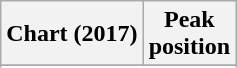<table class="wikitable sortable plainrowheaders" style="text-align:center">
<tr>
<th scope="col">Chart (2017)</th>
<th scope="col">Peak<br> position</th>
</tr>
<tr>
</tr>
<tr>
</tr>
<tr>
</tr>
<tr>
</tr>
<tr>
</tr>
<tr>
</tr>
<tr>
</tr>
<tr>
</tr>
<tr>
</tr>
<tr>
</tr>
</table>
